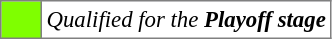<table bgcolor="#f7f8ff" cellpadding="3" cellspacing="0" border="1" style="font-size: 95%; border: gray solid 1px; border-collapse: collapse;text-align:center;">
<tr>
<td style="background: #7fff00;" width="20"></td>
<td bgcolor="#ffffff" align="left"><em>Qualified for the <strong>Playoff stage</strong> </em></td>
</tr>
</table>
